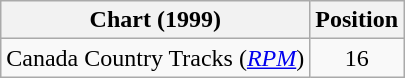<table class="wikitable">
<tr>
<th scope="col">Chart (1999)</th>
<th scope="col">Position</th>
</tr>
<tr>
<td>Canada Country Tracks (<em><a href='#'>RPM</a></em>)</td>
<td align="center">16</td>
</tr>
</table>
